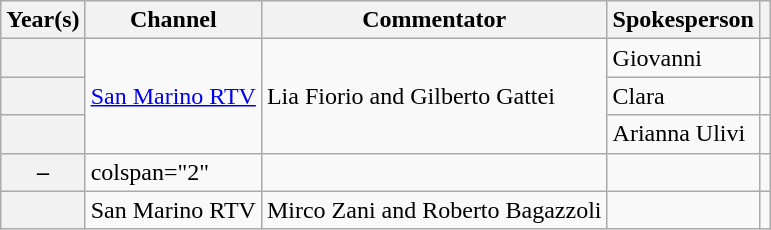<table class="wikitable sortable plainrowheaders">
<tr>
<th scope="col">Year(s)</th>
<th scope="col">Channel</th>
<th scope="col">Commentator</th>
<th scope="col">Spokesperson</th>
<th scope="col" class="unsortable"></th>
</tr>
<tr>
<th scope="row"></th>
<td rowspan="3"><a href='#'>San Marino RTV</a></td>
<td rowspan="3">Lia Fiorio and Gilberto Gattei</td>
<td>Giovanni</td>
<td></td>
</tr>
<tr>
<th scope="row"></th>
<td>Clara</td>
<td></td>
</tr>
<tr>
<th scope="row"></th>
<td>Arianna Ulivi</td>
<td></td>
</tr>
<tr>
<th scope="row">–</th>
<td>colspan="2" </td>
<td></td>
<td></td>
</tr>
<tr>
<th scope="row"></th>
<td>San Marino RTV</td>
<td>Mirco Zani and Roberto Bagazzoli</td>
<td></td>
<td></td>
</tr>
</table>
